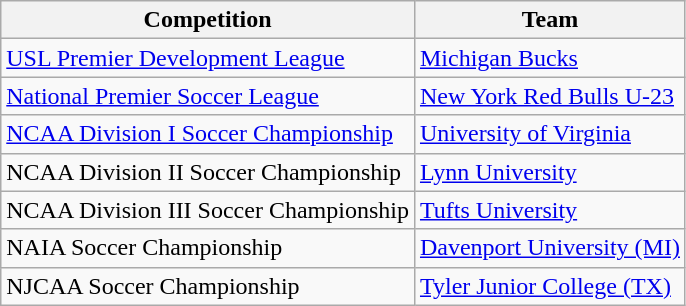<table class="wikitable">
<tr>
<th>Competition</th>
<th>Team</th>
</tr>
<tr>
<td><a href='#'>USL Premier Development League</a></td>
<td><a href='#'>Michigan Bucks</a></td>
</tr>
<tr>
<td><a href='#'>National Premier Soccer League</a></td>
<td><a href='#'>New York Red Bulls U-23</a></td>
</tr>
<tr>
<td><a href='#'>NCAA Division I Soccer Championship</a></td>
<td><a href='#'>University of Virginia</a></td>
</tr>
<tr>
<td>NCAA Division II Soccer Championship</td>
<td><a href='#'>Lynn University</a></td>
</tr>
<tr>
<td>NCAA Division III Soccer Championship</td>
<td><a href='#'>Tufts University</a></td>
</tr>
<tr>
<td>NAIA Soccer Championship</td>
<td><a href='#'>Davenport University (MI)</a></td>
</tr>
<tr>
<td>NJCAA Soccer Championship</td>
<td><a href='#'>Tyler Junior College (TX)</a></td>
</tr>
</table>
